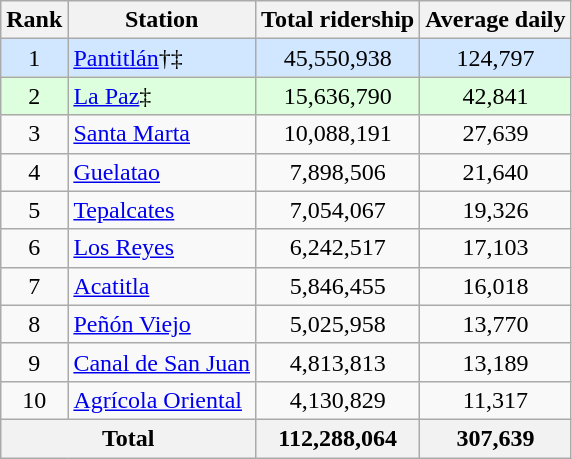<table class=wikitable style="text-align:center">
<tr>
<th>Rank</th>
<th>Station</th>
<th>Total ridership</th>
<th>Average daily</th>
</tr>
<tr style="background-color:#D0E7FF">
<td>1</td>
<td align=left><a href='#'>Pantitlán</a>†‡</td>
<td>45,550,938</td>
<td>124,797</td>
</tr>
<tr style="background-color:#DDFFDD">
<td>2</td>
<td align=left><a href='#'>La Paz</a>‡</td>
<td>15,636,790</td>
<td>42,841</td>
</tr>
<tr>
<td>3</td>
<td align=left><a href='#'>Santa Marta</a></td>
<td>10,088,191</td>
<td>27,639</td>
</tr>
<tr>
<td>4</td>
<td align=left><a href='#'>Guelatao</a></td>
<td>7,898,506</td>
<td>21,640</td>
</tr>
<tr>
<td>5</td>
<td align=left><a href='#'>Tepalcates</a></td>
<td>7,054,067</td>
<td>19,326</td>
</tr>
<tr>
<td>6</td>
<td align=left><a href='#'>Los Reyes</a></td>
<td>6,242,517</td>
<td>17,103</td>
</tr>
<tr>
<td>7</td>
<td align=left><a href='#'>Acatitla</a></td>
<td>5,846,455</td>
<td>16,018</td>
</tr>
<tr>
<td>8</td>
<td align=left><a href='#'>Peñón Viejo</a></td>
<td>5,025,958</td>
<td>13,770</td>
</tr>
<tr>
<td>9</td>
<td align=left><a href='#'>Canal de San Juan</a></td>
<td>4,813,813</td>
<td>13,189</td>
</tr>
<tr>
<td>10</td>
<td align=left><a href='#'>Agrícola Oriental</a></td>
<td>4,130,829</td>
<td>11,317</td>
</tr>
<tr>
<th colspan=2>Total</th>
<th>112,288,064</th>
<th>307,639</th>
</tr>
</table>
